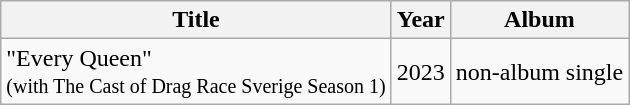<table class="wikitable">
<tr>
<th>Title</th>
<th>Year</th>
<th>Album</th>
</tr>
<tr>
<td>"Every Queen"<br><small>(with The Cast of Drag Race Sverige Season 1)</small></td>
<td>2023</td>
<td>non-album single</td>
</tr>
</table>
